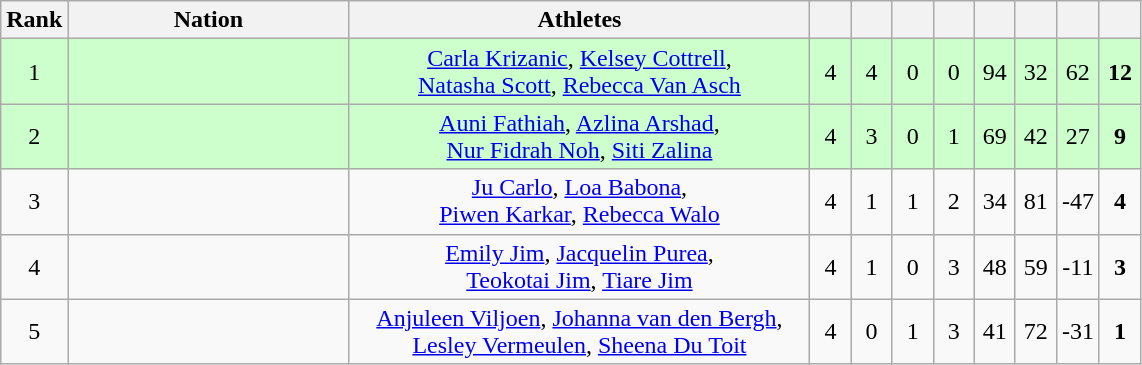<table class=wikitable style="text-align:center">
<tr>
<th width=20>Rank</th>
<th width=180>Nation</th>
<th width=300>Athletes</th>
<th width=20></th>
<th width=20></th>
<th width=20></th>
<th width=20></th>
<th width=20></th>
<th width=20></th>
<th width=20></th>
<th width=20></th>
</tr>
<tr bgcolor="#ccffcc">
<td>1</td>
<td align=left></td>
<td><a href='#'>Carla Krizanic</a>, <a href='#'>Kelsey Cottrell</a>,<br> <a href='#'>Natasha Scott</a>, <a href='#'>Rebecca Van Asch</a></td>
<td>4</td>
<td>4</td>
<td>0</td>
<td>0</td>
<td>94</td>
<td>32</td>
<td>62</td>
<td><strong>12</strong></td>
</tr>
<tr bgcolor="#ccffcc">
<td>2</td>
<td align=left></td>
<td><a href='#'>Auni Fathiah</a>, <a href='#'>Azlina Arshad</a>,<br> <a href='#'>Nur Fidrah Noh</a>, <a href='#'>Siti Zalina</a></td>
<td>4</td>
<td>3</td>
<td>0</td>
<td>1</td>
<td>69</td>
<td>42</td>
<td>27</td>
<td><strong>9</strong></td>
</tr>
<tr>
<td>3</td>
<td align=left></td>
<td><a href='#'>Ju Carlo</a>, <a href='#'>Loa Babona</a>,<br> <a href='#'>Piwen Karkar</a>, <a href='#'>Rebecca Walo</a></td>
<td>4</td>
<td>1</td>
<td>1</td>
<td>2</td>
<td>34</td>
<td>81</td>
<td>-47</td>
<td><strong>4</strong></td>
</tr>
<tr>
<td>4</td>
<td align=left></td>
<td><a href='#'>Emily Jim</a>, <a href='#'>Jacquelin Purea</a>,<br> <a href='#'>Teokotai Jim</a>, <a href='#'>Tiare Jim</a></td>
<td>4</td>
<td>1</td>
<td>0</td>
<td>3</td>
<td>48</td>
<td>59</td>
<td>-11</td>
<td><strong>3</strong></td>
</tr>
<tr>
<td>5</td>
<td align=left></td>
<td><a href='#'>Anjuleen Viljoen</a>, <a href='#'>Johanna van den Bergh</a>,<br> <a href='#'>Lesley Vermeulen</a>, <a href='#'>Sheena Du Toit</a></td>
<td>4</td>
<td>0</td>
<td>1</td>
<td>3</td>
<td>41</td>
<td>72</td>
<td>-31</td>
<td><strong>1</strong></td>
</tr>
</table>
